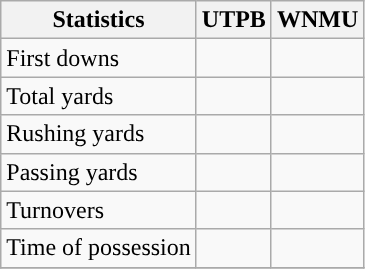<table class="wikitable" style="float: left;">
<tr>
<th>Statistics</th>
<th>UTPB</th>
<th>WNMU</th>
</tr>
<tr>
<td>First downs</td>
<td></td>
<td></td>
</tr>
<tr>
<td>Total yards</td>
<td></td>
<td></td>
</tr>
<tr>
<td>Rushing yards</td>
<td></td>
<td></td>
</tr>
<tr>
<td>Passing yards</td>
<td></td>
<td></td>
</tr>
<tr>
<td>Turnovers</td>
<td></td>
<td></td>
</tr>
<tr>
<td>Time of possession</td>
<td></td>
<td></td>
</tr>
<tr>
</tr>
</table>
